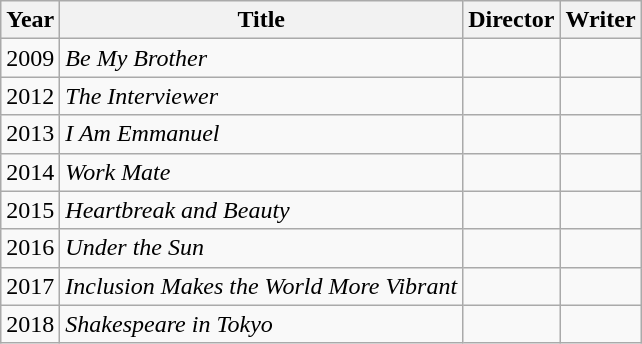<table class="wikitable">
<tr>
<th>Year</th>
<th>Title</th>
<th>Director</th>
<th>Writer</th>
</tr>
<tr>
<td>2009</td>
<td><em>Be My Brother</em></td>
<td></td>
<td></td>
</tr>
<tr>
<td>2012</td>
<td><em>The Interviewer</em></td>
<td></td>
<td></td>
</tr>
<tr>
<td>2013</td>
<td><em>I Am Emmanuel</em></td>
<td></td>
<td></td>
</tr>
<tr>
<td>2014</td>
<td><em>Work Mate</em></td>
<td></td>
<td></td>
</tr>
<tr>
<td>2015</td>
<td><em>Heartbreak and Beauty</em></td>
<td></td>
<td></td>
</tr>
<tr>
<td>2016</td>
<td><em>Under the Sun</em></td>
<td></td>
<td></td>
</tr>
<tr>
<td>2017</td>
<td><em>Inclusion Makes the World More Vibrant</em></td>
<td></td>
<td></td>
</tr>
<tr>
<td>2018</td>
<td><em>Shakespeare in Tokyo</em></td>
<td></td>
<td></td>
</tr>
</table>
